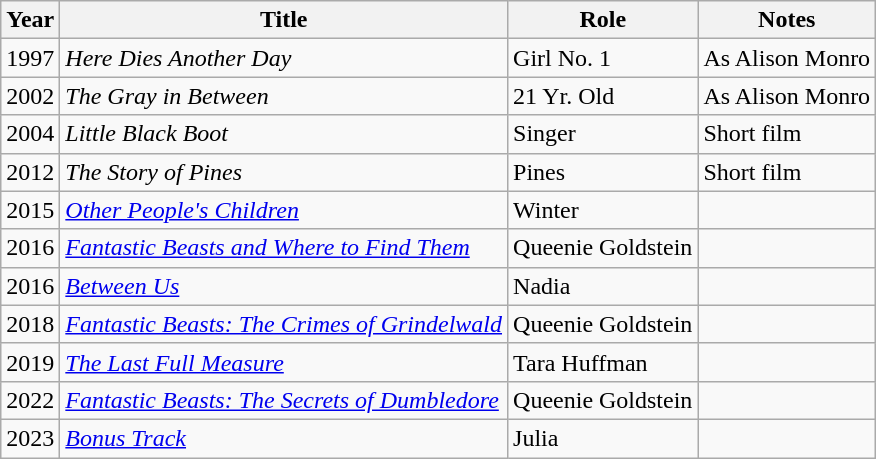<table class="wikitable sortable">
<tr>
<th>Year</th>
<th>Title</th>
<th>Role</th>
<th class="unsortable">Notes</th>
</tr>
<tr>
<td>1997</td>
<td><em>Here Dies Another Day</em></td>
<td>Girl No. 1</td>
<td>As Alison Monro</td>
</tr>
<tr>
<td>2002</td>
<td><em>The Gray in Between</em></td>
<td>21 Yr. Old</td>
<td>As Alison Monro</td>
</tr>
<tr>
<td>2004</td>
<td><em>Little Black Boot</em></td>
<td>Singer</td>
<td>Short film</td>
</tr>
<tr>
<td>2012</td>
<td><em>The Story of Pines</em></td>
<td>Pines</td>
<td>Short film</td>
</tr>
<tr>
<td>2015</td>
<td><em><a href='#'>Other People's Children</a></em></td>
<td>Winter</td>
<td></td>
</tr>
<tr>
<td>2016</td>
<td><em><a href='#'>Fantastic Beasts and Where to Find Them</a></em></td>
<td>Queenie Goldstein</td>
<td></td>
</tr>
<tr>
<td>2016</td>
<td><em><a href='#'>Between Us</a></em></td>
<td>Nadia</td>
<td></td>
</tr>
<tr>
<td>2018</td>
<td><em><a href='#'>Fantastic Beasts: The Crimes of Grindelwald</a></em></td>
<td>Queenie Goldstein</td>
<td></td>
</tr>
<tr>
<td>2019</td>
<td><em><a href='#'>The Last Full Measure</a></em></td>
<td>Tara Huffman</td>
<td></td>
</tr>
<tr>
<td>2022</td>
<td><em><a href='#'>Fantastic Beasts: The Secrets of Dumbledore</a></em></td>
<td>Queenie Goldstein</td>
<td></td>
</tr>
<tr>
<td>2023</td>
<td><em><a href='#'> Bonus Track</a></em></td>
<td>Julia</td>
<td></td>
</tr>
</table>
